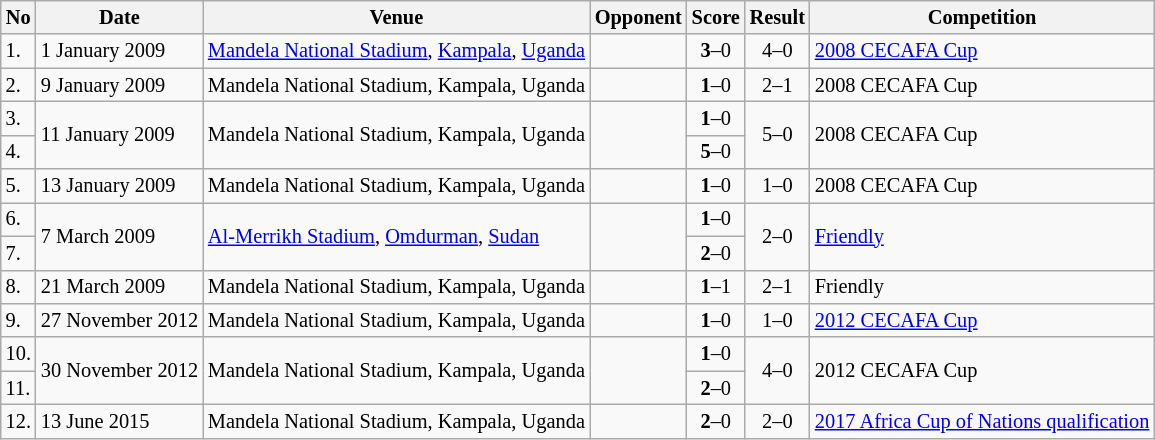<table class="wikitable" style="font-size:85%;">
<tr>
<th>No</th>
<th>Date</th>
<th>Venue</th>
<th>Opponent</th>
<th>Score</th>
<th>Result</th>
<th>Competition</th>
</tr>
<tr>
<td>1.</td>
<td>1 January 2009</td>
<td><a href='#'>Mandela National Stadium</a>, <a href='#'>Kampala</a>, <a href='#'>Uganda</a></td>
<td></td>
<td align=center><strong>3</strong>–0</td>
<td align=center>4–0</td>
<td><a href='#'>2008 CECAFA Cup</a></td>
</tr>
<tr>
<td>2.</td>
<td>9 January 2009</td>
<td>Mandela National Stadium, Kampala, Uganda</td>
<td></td>
<td align=center><strong>1</strong>–0</td>
<td align=center>2–1</td>
<td>2008 CECAFA Cup</td>
</tr>
<tr>
<td>3.</td>
<td rowspan="2">11 January 2009</td>
<td rowspan="2">Mandela National Stadium, Kampala, Uganda</td>
<td rowspan="2"></td>
<td align=center><strong>1</strong>–0</td>
<td rowspan="2" style="text-align:center">5–0</td>
<td rowspan="2">2008 CECAFA Cup</td>
</tr>
<tr>
<td>4.</td>
<td align=center><strong>5</strong>–0</td>
</tr>
<tr>
<td>5.</td>
<td>13 January 2009</td>
<td>Mandela National Stadium, Kampala, Uganda</td>
<td></td>
<td align=center><strong>1</strong>–0</td>
<td align=center>1–0</td>
<td>2008 CECAFA Cup</td>
</tr>
<tr>
<td>6.</td>
<td rowspan="2">7 March 2009</td>
<td rowspan="2"><a href='#'>Al-Merrikh Stadium</a>, <a href='#'>Omdurman</a>, <a href='#'>Sudan</a></td>
<td rowspan="2"></td>
<td align=center><strong>1</strong>–0</td>
<td rowspan="2" style="text-align:center">2–0</td>
<td rowspan="2"><a href='#'>Friendly</a></td>
</tr>
<tr>
<td>7.</td>
<td align=center><strong>2</strong>–0</td>
</tr>
<tr>
<td>8.</td>
<td>21 March 2009</td>
<td>Mandela National Stadium, Kampala, Uganda</td>
<td></td>
<td align=center><strong>1</strong>–1</td>
<td align=center>2–1</td>
<td>Friendly</td>
</tr>
<tr>
<td>9.</td>
<td>27 November 2012</td>
<td>Mandela National Stadium, Kampala, Uganda</td>
<td></td>
<td align=center><strong>1</strong>–0</td>
<td align=center>1–0</td>
<td><a href='#'>2012 CECAFA Cup</a></td>
</tr>
<tr>
<td>10.</td>
<td rowspan="2">30 November 2012</td>
<td rowspan="2">Mandela National Stadium, Kampala, Uganda</td>
<td rowspan="2"></td>
<td align=center><strong>1</strong>–0</td>
<td rowspan="2" style="text-align:center">4–0</td>
<td rowspan="2">2012 CECAFA Cup</td>
</tr>
<tr>
<td>11.</td>
<td align=center><strong>2</strong>–0</td>
</tr>
<tr>
<td>12.</td>
<td>13 June 2015</td>
<td>Mandela National Stadium, Kampala, Uganda</td>
<td></td>
<td align=center><strong>2</strong>–0</td>
<td align=center>2–0</td>
<td><a href='#'>2017 Africa Cup of Nations qualification</a></td>
</tr>
</table>
